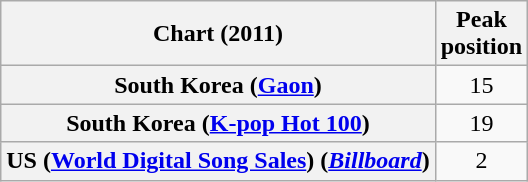<table class="wikitable plainrowheaders sortable">
<tr>
<th>Chart (2011)</th>
<th>Peak<br>position</th>
</tr>
<tr>
<th scope="row">South Korea (<a href='#'>Gaon</a>)</th>
<td align="center">15</td>
</tr>
<tr>
<th scope="row">South Korea (<a href='#'>K-pop Hot 100</a>)</th>
<td align="center">19</td>
</tr>
<tr>
<th scope="row">US (<a href='#'>World Digital Song Sales</a>) (<em><a href='#'>Billboard</a></em>)</th>
<td align="center">2</td>
</tr>
</table>
